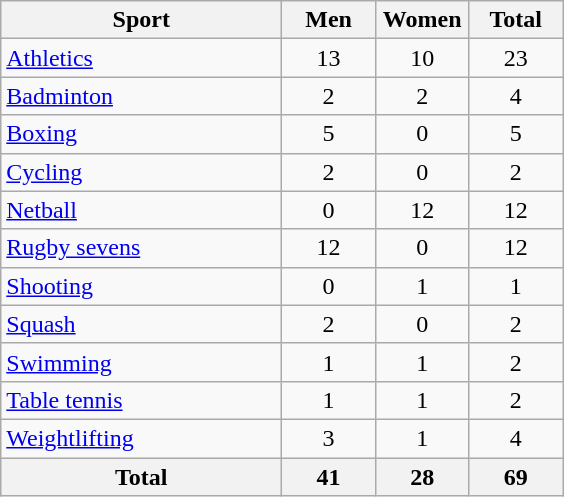<table class="wikitable sortable" style="text-align:center;">
<tr>
<th width=180>Sport</th>
<th width=55>Men</th>
<th width=55>Women</th>
<th width=55>Total</th>
</tr>
<tr>
<td align=left><a href='#'>Athletics</a></td>
<td>13</td>
<td>10</td>
<td>23</td>
</tr>
<tr>
<td align=left><a href='#'>Badminton</a></td>
<td>2</td>
<td>2</td>
<td>4</td>
</tr>
<tr>
<td align=left><a href='#'>Boxing</a></td>
<td>5</td>
<td>0</td>
<td>5</td>
</tr>
<tr>
<td align=left><a href='#'>Cycling</a></td>
<td>2</td>
<td>0</td>
<td>2</td>
</tr>
<tr>
<td align=left><a href='#'>Netball</a></td>
<td>0</td>
<td>12</td>
<td>12</td>
</tr>
<tr>
<td align=left><a href='#'>Rugby sevens</a></td>
<td>12</td>
<td>0</td>
<td>12</td>
</tr>
<tr>
<td align=left><a href='#'>Shooting</a></td>
<td>0</td>
<td>1</td>
<td>1</td>
</tr>
<tr>
<td align=left><a href='#'>Squash</a></td>
<td>2</td>
<td>0</td>
<td>2</td>
</tr>
<tr>
<td align=left><a href='#'>Swimming</a></td>
<td>1</td>
<td>1</td>
<td>2</td>
</tr>
<tr>
<td align=left><a href='#'>Table tennis</a></td>
<td>1</td>
<td>1</td>
<td>2</td>
</tr>
<tr>
<td align=left><a href='#'>Weightlifting</a></td>
<td>3</td>
<td>1</td>
<td>4</td>
</tr>
<tr>
<th>Total</th>
<th>41</th>
<th>28</th>
<th>69</th>
</tr>
</table>
